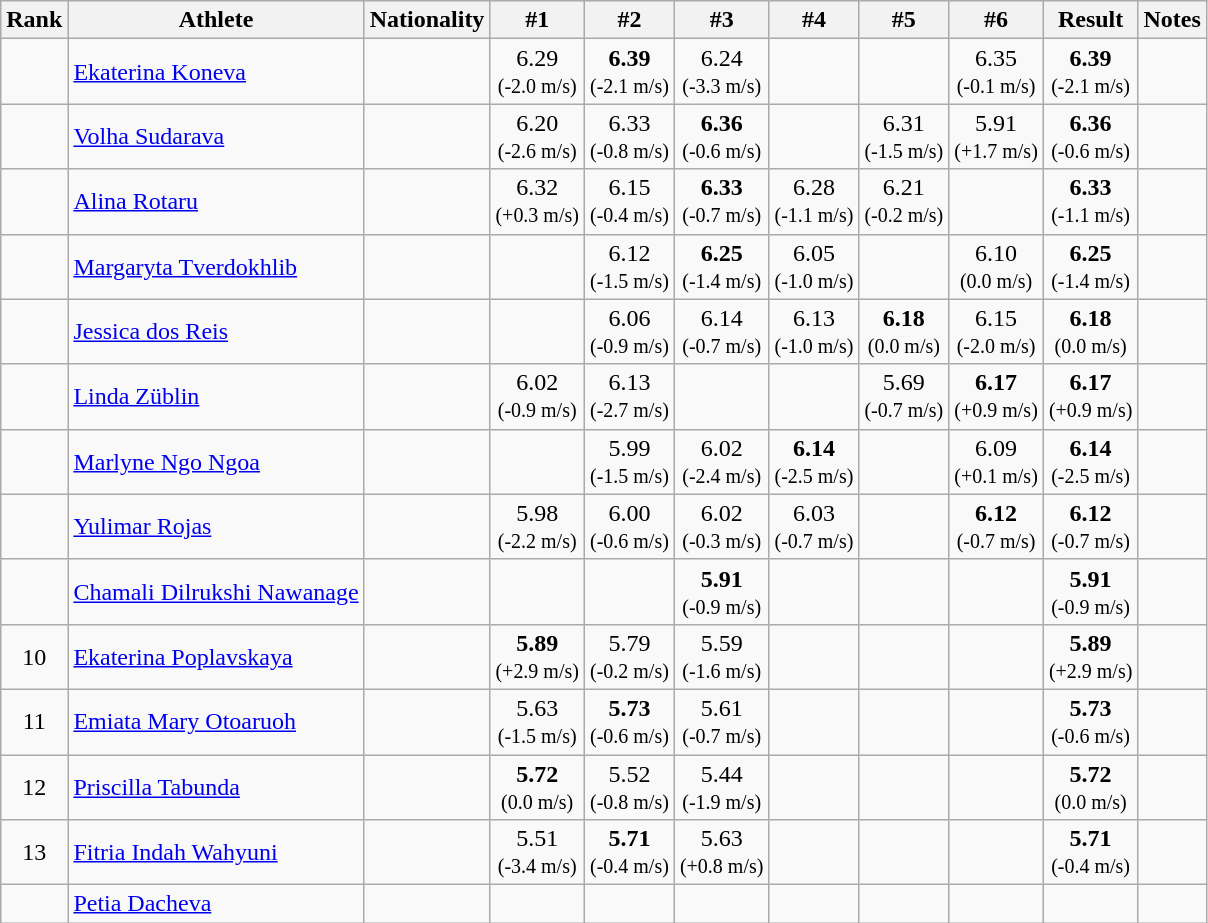<table class="wikitable sortable" style="text-align:center">
<tr>
<th>Rank</th>
<th>Athlete</th>
<th>Nationality</th>
<th>#1</th>
<th>#2</th>
<th>#3</th>
<th>#4</th>
<th>#5</th>
<th>#6</th>
<th>Result</th>
<th>Notes</th>
</tr>
<tr>
<td></td>
<td align="left"><a href='#'>Ekaterina Koneva</a></td>
<td align=left></td>
<td>6.29<br> <small>(-2.0 m/s)</small></td>
<td><strong>6.39</strong><br> <small>(-2.1 m/s)</small></td>
<td>6.24<br> <small>(-3.3 m/s)</small></td>
<td></td>
<td></td>
<td>6.35<br> <small>(-0.1 m/s)</small></td>
<td><strong>6.39</strong><br> <small>(-2.1 m/s)</small></td>
<td></td>
</tr>
<tr>
<td></td>
<td align="left"><a href='#'>Volha Sudarava</a></td>
<td align=left></td>
<td>6.20<br> <small>(-2.6 m/s)</small></td>
<td>6.33<br> <small>(-0.8 m/s)</small></td>
<td><strong>6.36</strong><br> <small>(-0.6 m/s)</small></td>
<td></td>
<td>6.31<br> <small>(-1.5 m/s)</small></td>
<td>5.91<br> <small>(+1.7 m/s)</small></td>
<td><strong>6.36</strong><br> <small>(-0.6 m/s)</small></td>
<td></td>
</tr>
<tr>
<td></td>
<td align="left"><a href='#'>Alina Rotaru</a></td>
<td align=left></td>
<td>6.32<br> <small>(+0.3 m/s)</small></td>
<td>6.15<br> <small>(-0.4 m/s)</small></td>
<td><strong>6.33</strong><br> <small>(-0.7 m/s)</small></td>
<td>6.28<br> <small>(-1.1 m/s)</small></td>
<td>6.21<br> <small>(-0.2 m/s)</small></td>
<td></td>
<td><strong>6.33</strong><br> <small>(-1.1 m/s)</small></td>
<td></td>
</tr>
<tr>
<td></td>
<td align="left"><a href='#'>Margaryta Tverdokhlib</a></td>
<td align=left></td>
<td></td>
<td>6.12<br> <small>(-1.5 m/s)</small></td>
<td><strong>6.25</strong><br> <small>(-1.4 m/s)</small></td>
<td>6.05<br> <small>(-1.0 m/s)</small></td>
<td></td>
<td>6.10<br> <small>(0.0 m/s)</small></td>
<td><strong>6.25</strong><br> <small>(-1.4 m/s)</small></td>
<td></td>
</tr>
<tr>
<td></td>
<td align="left"><a href='#'>Jessica dos Reis</a></td>
<td align=left></td>
<td></td>
<td>6.06<br> <small>(-0.9 m/s)</small></td>
<td>6.14<br> <small>(-0.7 m/s)</small></td>
<td>6.13<br> <small>(-1.0 m/s)</small></td>
<td><strong>6.18</strong><br> <small>(0.0 m/s)</small></td>
<td>6.15<br> <small>(-2.0 m/s)</small></td>
<td><strong>6.18</strong><br> <small>(0.0 m/s)</small></td>
<td></td>
</tr>
<tr>
<td></td>
<td align="left"><a href='#'>Linda Züblin</a></td>
<td align=left></td>
<td>6.02<br> <small>(-0.9 m/s)</small></td>
<td>6.13<br> <small>(-2.7 m/s)</small></td>
<td></td>
<td></td>
<td>5.69<br> <small>(-0.7 m/s)</small></td>
<td><strong>6.17</strong><br> <small>(+0.9 m/s)</small></td>
<td><strong>6.17</strong><br> <small>(+0.9 m/s)</small></td>
<td></td>
</tr>
<tr>
<td></td>
<td align="left"><a href='#'>Marlyne Ngo Ngoa</a></td>
<td align=left></td>
<td></td>
<td>5.99<br> <small>(-1.5 m/s)</small></td>
<td>6.02<br> <small>(-2.4 m/s)</small></td>
<td><strong>6.14</strong><br> <small>(-2.5 m/s)</small></td>
<td></td>
<td>6.09<br> <small>(+0.1 m/s)</small></td>
<td><strong>6.14</strong><br> <small>(-2.5 m/s)</small></td>
<td></td>
</tr>
<tr>
<td></td>
<td align="left"><a href='#'>Yulimar Rojas</a></td>
<td align=left></td>
<td>5.98<br> <small>(-2.2 m/s)</small></td>
<td>6.00<br> <small>(-0.6 m/s)</small></td>
<td>6.02<br> <small>(-0.3 m/s)</small></td>
<td>6.03<br> <small>(-0.7 m/s)</small></td>
<td></td>
<td><strong>6.12</strong><br> <small>(-0.7 m/s)</small></td>
<td><strong>6.12</strong><br> <small>(-0.7 m/s)</small></td>
<td></td>
</tr>
<tr>
<td></td>
<td align="left"><a href='#'>Chamali Dilrukshi Nawanage</a></td>
<td align=left></td>
<td></td>
<td></td>
<td><strong>5.91</strong><br> <small>(-0.9 m/s)</small></td>
<td></td>
<td></td>
<td></td>
<td><strong>5.91</strong><br> <small>(-0.9 m/s)</small></td>
<td></td>
</tr>
<tr>
<td>10</td>
<td align="left"><a href='#'>Ekaterina Poplavskaya</a></td>
<td align=left></td>
<td><strong>5.89</strong><br> <small>(+2.9 m/s)</small></td>
<td>5.79<br> <small>(-0.2 m/s)</small></td>
<td>5.59<br> <small>(-1.6 m/s)</small></td>
<td></td>
<td></td>
<td></td>
<td><strong>5.89</strong><br> <small>(+2.9 m/s)</small></td>
<td></td>
</tr>
<tr>
<td>11</td>
<td align="left"><a href='#'>Emiata Mary Otoaruoh</a></td>
<td align=left></td>
<td>5.63<br> <small>(-1.5 m/s)</small></td>
<td><strong>5.73</strong><br> <small>(-0.6 m/s)</small></td>
<td>5.61<br> <small>(-0.7 m/s)</small></td>
<td></td>
<td></td>
<td></td>
<td><strong>5.73</strong><br> <small>(-0.6 m/s)</small></td>
<td></td>
</tr>
<tr>
<td>12</td>
<td align="left"><a href='#'>Priscilla Tabunda</a></td>
<td align=left></td>
<td><strong>5.72</strong><br> <small>(0.0 m/s)</small></td>
<td>5.52<br> <small>(-0.8 m/s)</small></td>
<td>5.44<br> <small>(-1.9 m/s)</small></td>
<td></td>
<td></td>
<td></td>
<td><strong>5.72</strong><br> <small>(0.0 m/s)</small></td>
<td></td>
</tr>
<tr>
<td>13</td>
<td align="left"><a href='#'>Fitria Indah Wahyuni</a></td>
<td align=left></td>
<td>5.51<br> <small>(-3.4 m/s)</small></td>
<td><strong>5.71</strong><br> <small>(-0.4 m/s)</small></td>
<td>5.63<br> <small>(+0.8 m/s)</small></td>
<td></td>
<td></td>
<td></td>
<td><strong>5.71</strong><br> <small>(-0.4 m/s)</small></td>
<td></td>
</tr>
<tr>
<td></td>
<td align="left"><a href='#'>Petia Dacheva</a></td>
<td align=left></td>
<td></td>
<td></td>
<td></td>
<td></td>
<td></td>
<td></td>
<td></td>
<td></td>
</tr>
</table>
